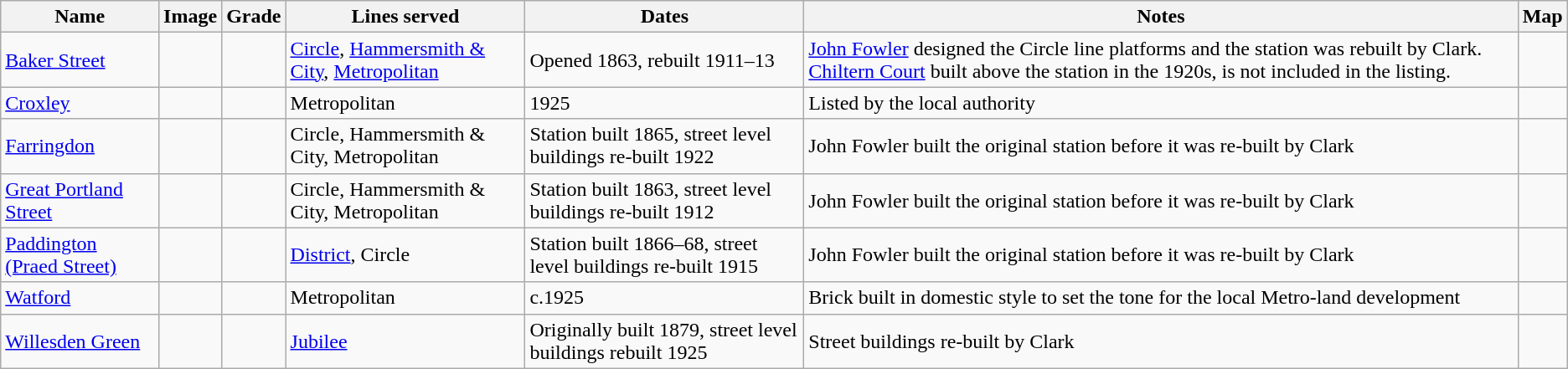<table class="wikitable">
<tr>
<th>Name</th>
<th>Image</th>
<th>Grade</th>
<th>Lines served</th>
<th>Dates</th>
<th>Notes</th>
<th>Map</th>
</tr>
<tr>
<td><a href='#'>Baker Street</a></td>
<td></td>
<td></td>
<td><a href='#'>Circle</a>, <a href='#'>Hammersmith & City</a>, <a href='#'>Metropolitan</a></td>
<td>Opened 1863, rebuilt 1911–13</td>
<td><a href='#'>John Fowler</a> designed the Circle line platforms and the station was rebuilt by Clark. <a href='#'>Chiltern Court</a> built above the station in the 1920s, is not included in the listing.</td>
<td></td>
</tr>
<tr>
<td><a href='#'>Croxley</a></td>
<td></td>
<td></td>
<td>Metropolitan</td>
<td>1925</td>
<td>Listed by the local authority</td>
<td></td>
</tr>
<tr>
<td><a href='#'>Farringdon</a></td>
<td></td>
<td></td>
<td>Circle, Hammersmith & City, Metropolitan</td>
<td>Station built 1865, street level buildings re-built 1922</td>
<td>John Fowler built the original station before it was re-built by Clark</td>
<td></td>
</tr>
<tr>
<td><a href='#'>Great Portland Street</a></td>
<td></td>
<td></td>
<td>Circle, Hammersmith & City, Metropolitan</td>
<td>Station built 1863, street level buildings re-built 1912</td>
<td>John Fowler built the original station before it was re-built by Clark</td>
<td></td>
</tr>
<tr>
<td><a href='#'>Paddington (Praed Street)</a></td>
<td></td>
<td></td>
<td><a href='#'>District</a>, Circle</td>
<td>Station built 1866–68, street level buildings re-built 1915</td>
<td>John Fowler built the original station before it was re-built by Clark</td>
<td></td>
</tr>
<tr>
<td><a href='#'>Watford</a></td>
<td></td>
<td></td>
<td>Metropolitan</td>
<td>c.1925</td>
<td>Brick built in domestic style to set the tone for the local Metro-land development</td>
<td></td>
</tr>
<tr>
<td><a href='#'>Willesden Green</a></td>
<td></td>
<td></td>
<td><a href='#'>Jubilee</a></td>
<td>Originally built 1879, street level buildings rebuilt 1925</td>
<td>Street buildings re-built by Clark</td>
<td></td>
</tr>
</table>
